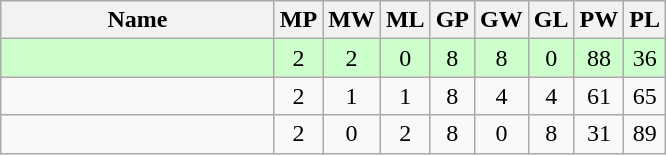<table class=wikitable style="text-align:center">
<tr>
<th width=175>Name</th>
<th width=20>MP</th>
<th width=20>MW</th>
<th width=20>ML</th>
<th width=20>GP</th>
<th width=20>GW</th>
<th width=20>GL</th>
<th width=20>PW</th>
<th width=20>PL</th>
</tr>
<tr style="background-color:#ccffcc;">
<td style="text-align:left;"><strong></strong></td>
<td>2</td>
<td>2</td>
<td>0</td>
<td>8</td>
<td>8</td>
<td>0</td>
<td>88</td>
<td>36</td>
</tr>
<tr>
<td style="text-align:left;"></td>
<td>2</td>
<td>1</td>
<td>1</td>
<td>8</td>
<td>4</td>
<td>4</td>
<td>61</td>
<td>65</td>
</tr>
<tr>
<td style="text-align:left;"></td>
<td>2</td>
<td>0</td>
<td>2</td>
<td>8</td>
<td>0</td>
<td>8</td>
<td>31</td>
<td>89</td>
</tr>
</table>
